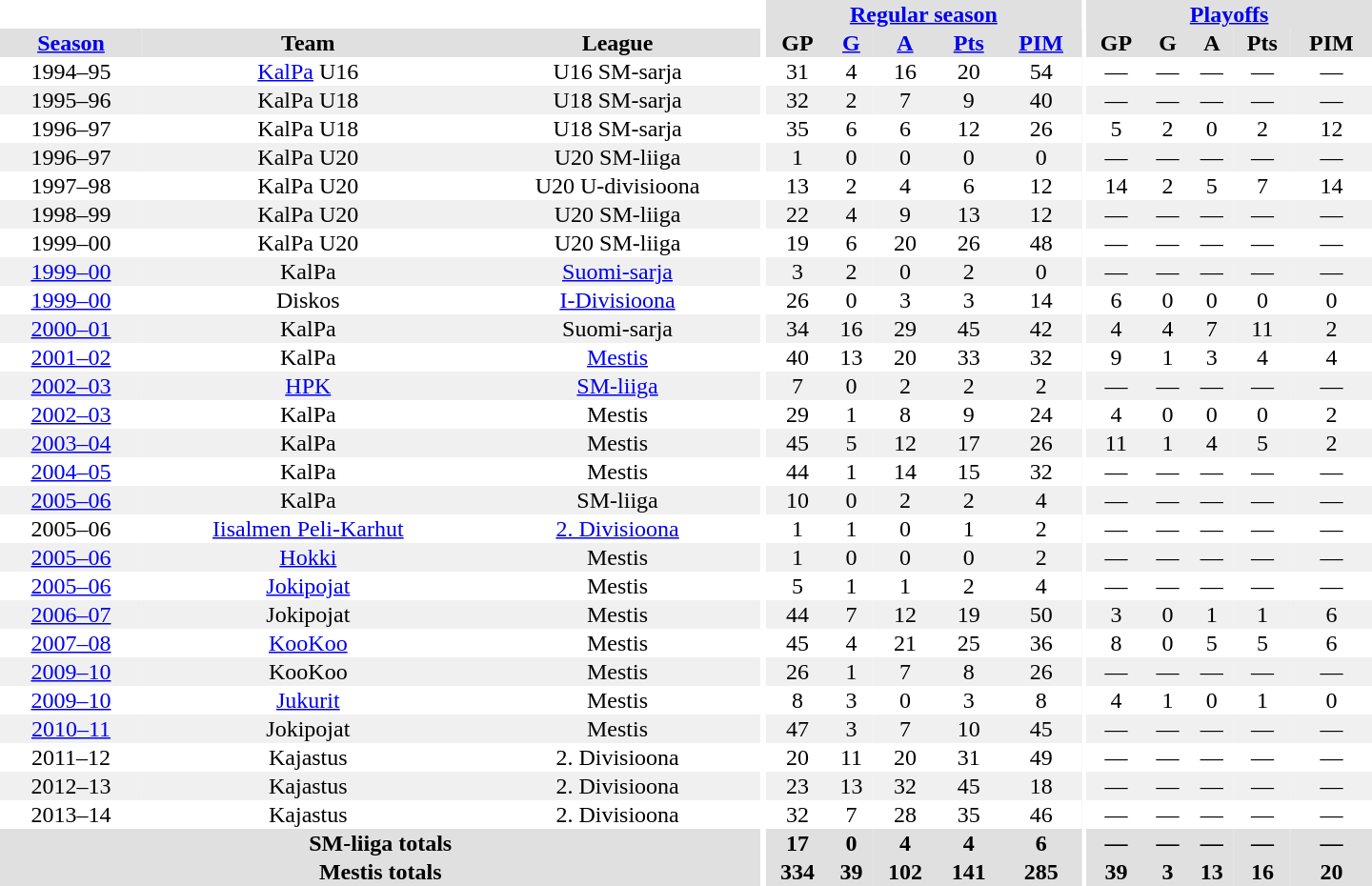<table border="0" cellpadding="1" cellspacing="0" style="text-align:center; width:60em">
<tr bgcolor="#e0e0e0">
<th colspan="3" bgcolor="#ffffff"></th>
<th rowspan="99" bgcolor="#ffffff"></th>
<th colspan="5"><a href='#'>Regular season</a></th>
<th rowspan="99" bgcolor="#ffffff"></th>
<th colspan="5"><a href='#'>Playoffs</a></th>
</tr>
<tr bgcolor="#e0e0e0">
<th><a href='#'>Season</a></th>
<th>Team</th>
<th>League</th>
<th>GP</th>
<th><a href='#'>G</a></th>
<th><a href='#'>A</a></th>
<th><a href='#'>Pts</a></th>
<th><a href='#'>PIM</a></th>
<th>GP</th>
<th>G</th>
<th>A</th>
<th>Pts</th>
<th>PIM</th>
</tr>
<tr>
<td>1994–95</td>
<td><a href='#'>KalPa</a> U16</td>
<td>U16 SM-sarja</td>
<td>31</td>
<td>4</td>
<td>16</td>
<td>20</td>
<td>54</td>
<td>—</td>
<td>—</td>
<td>—</td>
<td>—</td>
<td>—</td>
</tr>
<tr bgcolor="#f0f0f0">
<td>1995–96</td>
<td>KalPa U18</td>
<td>U18 SM-sarja</td>
<td>32</td>
<td>2</td>
<td>7</td>
<td>9</td>
<td>40</td>
<td>—</td>
<td>—</td>
<td>—</td>
<td>—</td>
<td>—</td>
</tr>
<tr>
<td>1996–97</td>
<td>KalPa U18</td>
<td>U18 SM-sarja</td>
<td>35</td>
<td>6</td>
<td>6</td>
<td>12</td>
<td>26</td>
<td>5</td>
<td>2</td>
<td>0</td>
<td>2</td>
<td>12</td>
</tr>
<tr bgcolor="#f0f0f0">
<td>1996–97</td>
<td>KalPa U20</td>
<td>U20 SM-liiga</td>
<td>1</td>
<td>0</td>
<td>0</td>
<td>0</td>
<td>0</td>
<td>—</td>
<td>—</td>
<td>—</td>
<td>—</td>
<td>—</td>
</tr>
<tr>
<td>1997–98</td>
<td>KalPa U20</td>
<td>U20 U-divisioona</td>
<td>13</td>
<td>2</td>
<td>4</td>
<td>6</td>
<td>12</td>
<td>14</td>
<td>2</td>
<td>5</td>
<td>7</td>
<td>14</td>
</tr>
<tr bgcolor="#f0f0f0">
<td>1998–99</td>
<td>KalPa U20</td>
<td>U20 SM-liiga</td>
<td>22</td>
<td>4</td>
<td>9</td>
<td>13</td>
<td>12</td>
<td>—</td>
<td>—</td>
<td>—</td>
<td>—</td>
<td>—</td>
</tr>
<tr>
<td>1999–00</td>
<td>KalPa U20</td>
<td>U20 SM-liiga</td>
<td>19</td>
<td>6</td>
<td>20</td>
<td>26</td>
<td>48</td>
<td>—</td>
<td>—</td>
<td>—</td>
<td>—</td>
<td>—</td>
</tr>
<tr bgcolor="#f0f0f0">
<td><a href='#'>1999–00</a></td>
<td>KalPa</td>
<td><a href='#'>Suomi-sarja</a></td>
<td>3</td>
<td>2</td>
<td>0</td>
<td>2</td>
<td>0</td>
<td>—</td>
<td>—</td>
<td>—</td>
<td>—</td>
<td>—</td>
</tr>
<tr>
<td><a href='#'>1999–00</a></td>
<td>Diskos</td>
<td><a href='#'>I-Divisioona</a></td>
<td>26</td>
<td>0</td>
<td>3</td>
<td>3</td>
<td>14</td>
<td>6</td>
<td>0</td>
<td>0</td>
<td>0</td>
<td>0</td>
</tr>
<tr bgcolor="#f0f0f0">
<td><a href='#'>2000–01</a></td>
<td>KalPa</td>
<td>Suomi-sarja</td>
<td>34</td>
<td>16</td>
<td>29</td>
<td>45</td>
<td>42</td>
<td>4</td>
<td>4</td>
<td>7</td>
<td>11</td>
<td>2</td>
</tr>
<tr>
<td><a href='#'>2001–02</a></td>
<td>KalPa</td>
<td><a href='#'>Mestis</a></td>
<td>40</td>
<td>13</td>
<td>20</td>
<td>33</td>
<td>32</td>
<td>9</td>
<td>1</td>
<td>3</td>
<td>4</td>
<td>4</td>
</tr>
<tr bgcolor="#f0f0f0">
<td><a href='#'>2002–03</a></td>
<td><a href='#'>HPK</a></td>
<td><a href='#'>SM-liiga</a></td>
<td>7</td>
<td>0</td>
<td>2</td>
<td>2</td>
<td>2</td>
<td>—</td>
<td>—</td>
<td>—</td>
<td>—</td>
<td>—</td>
</tr>
<tr>
<td><a href='#'>2002–03</a></td>
<td>KalPa</td>
<td>Mestis</td>
<td>29</td>
<td>1</td>
<td>8</td>
<td>9</td>
<td>24</td>
<td>4</td>
<td>0</td>
<td>0</td>
<td>0</td>
<td>2</td>
</tr>
<tr bgcolor="#f0f0f0">
<td><a href='#'>2003–04</a></td>
<td>KalPa</td>
<td>Mestis</td>
<td>45</td>
<td>5</td>
<td>12</td>
<td>17</td>
<td>26</td>
<td>11</td>
<td>1</td>
<td>4</td>
<td>5</td>
<td>2</td>
</tr>
<tr>
<td><a href='#'>2004–05</a></td>
<td>KalPa</td>
<td>Mestis</td>
<td>44</td>
<td>1</td>
<td>14</td>
<td>15</td>
<td>32</td>
<td>—</td>
<td>—</td>
<td>—</td>
<td>—</td>
<td>—</td>
</tr>
<tr bgcolor="#f0f0f0">
<td><a href='#'>2005–06</a></td>
<td>KalPa</td>
<td>SM-liiga</td>
<td>10</td>
<td>0</td>
<td>2</td>
<td>2</td>
<td>4</td>
<td>—</td>
<td>—</td>
<td>—</td>
<td>—</td>
<td>—</td>
</tr>
<tr>
<td>2005–06</td>
<td><a href='#'>Iisalmen Peli-Karhut</a></td>
<td><a href='#'>2. Divisioona</a></td>
<td>1</td>
<td>1</td>
<td>0</td>
<td>1</td>
<td>2</td>
<td>—</td>
<td>—</td>
<td>—</td>
<td>—</td>
<td>—</td>
</tr>
<tr bgcolor="#f0f0f0">
<td><a href='#'>2005–06</a></td>
<td><a href='#'>Hokki</a></td>
<td>Mestis</td>
<td>1</td>
<td>0</td>
<td>0</td>
<td>0</td>
<td>2</td>
<td>—</td>
<td>—</td>
<td>—</td>
<td>—</td>
<td>—</td>
</tr>
<tr>
<td><a href='#'>2005–06</a></td>
<td><a href='#'>Jokipojat</a></td>
<td>Mestis</td>
<td>5</td>
<td>1</td>
<td>1</td>
<td>2</td>
<td>4</td>
<td>—</td>
<td>—</td>
<td>—</td>
<td>—</td>
<td>—</td>
</tr>
<tr bgcolor="#f0f0f0">
<td><a href='#'>2006–07</a></td>
<td>Jokipojat</td>
<td>Mestis</td>
<td>44</td>
<td>7</td>
<td>12</td>
<td>19</td>
<td>50</td>
<td>3</td>
<td>0</td>
<td>1</td>
<td>1</td>
<td>6</td>
</tr>
<tr>
<td><a href='#'>2007–08</a></td>
<td><a href='#'>KooKoo</a></td>
<td>Mestis</td>
<td>45</td>
<td>4</td>
<td>21</td>
<td>25</td>
<td>36</td>
<td>8</td>
<td>0</td>
<td>5</td>
<td>5</td>
<td>6</td>
</tr>
<tr bgcolor="#f0f0f0">
<td><a href='#'>2009–10</a></td>
<td>KooKoo</td>
<td>Mestis</td>
<td>26</td>
<td>1</td>
<td>7</td>
<td>8</td>
<td>26</td>
<td>—</td>
<td>—</td>
<td>—</td>
<td>—</td>
<td>—</td>
</tr>
<tr>
<td><a href='#'>2009–10</a></td>
<td><a href='#'>Jukurit</a></td>
<td>Mestis</td>
<td>8</td>
<td>3</td>
<td>0</td>
<td>3</td>
<td>8</td>
<td>4</td>
<td>1</td>
<td>0</td>
<td>1</td>
<td>0</td>
</tr>
<tr bgcolor="#f0f0f0">
<td><a href='#'>2010–11</a></td>
<td>Jokipojat</td>
<td>Mestis</td>
<td>47</td>
<td>3</td>
<td>7</td>
<td>10</td>
<td>45</td>
<td>—</td>
<td>—</td>
<td>—</td>
<td>—</td>
<td>—</td>
</tr>
<tr>
<td>2011–12</td>
<td>Kajastus</td>
<td>2. Divisioona</td>
<td>20</td>
<td>11</td>
<td>20</td>
<td>31</td>
<td>49</td>
<td>—</td>
<td>—</td>
<td>—</td>
<td>—</td>
<td>—</td>
</tr>
<tr bgcolor="#f0f0f0">
<td>2012–13</td>
<td>Kajastus</td>
<td>2. Divisioona</td>
<td>23</td>
<td>13</td>
<td>32</td>
<td>45</td>
<td>18</td>
<td>—</td>
<td>—</td>
<td>—</td>
<td>—</td>
<td>—</td>
</tr>
<tr>
<td>2013–14</td>
<td>Kajastus</td>
<td>2. Divisioona</td>
<td>32</td>
<td>7</td>
<td>28</td>
<td>35</td>
<td>46</td>
<td>—</td>
<td>—</td>
<td>—</td>
<td>—</td>
<td>—</td>
</tr>
<tr>
</tr>
<tr ALIGN="center" bgcolor="#e0e0e0">
<th colspan="3">SM-liiga totals</th>
<th ALIGN="center">17</th>
<th ALIGN="center">0</th>
<th ALIGN="center">4</th>
<th ALIGN="center">4</th>
<th ALIGN="center">6</th>
<th ALIGN="center">—</th>
<th ALIGN="center">—</th>
<th ALIGN="center">—</th>
<th ALIGN="center">—</th>
<th ALIGN="center">—</th>
</tr>
<tr>
</tr>
<tr ALIGN="center" bgcolor="#e0e0e0">
<th colspan="3">Mestis totals</th>
<th ALIGN="center">334</th>
<th ALIGN="center">39</th>
<th ALIGN="center">102</th>
<th ALIGN="center">141</th>
<th ALIGN="center">285</th>
<th ALIGN="center">39</th>
<th ALIGN="center">3</th>
<th ALIGN="center">13</th>
<th ALIGN="center">16</th>
<th ALIGN="center">20</th>
</tr>
</table>
